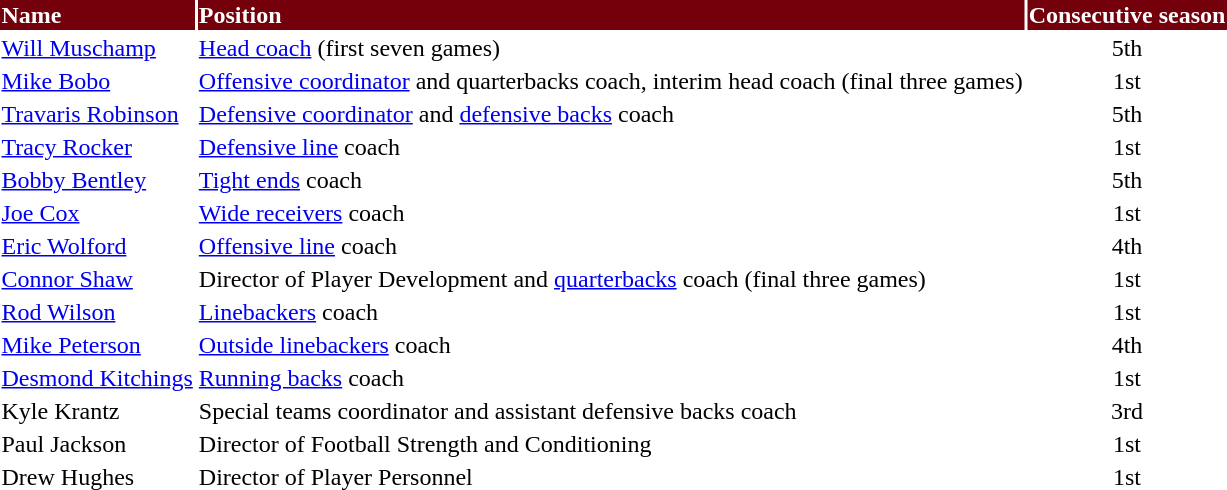<table class="to colors" style="text-align: left;">
<tr>
<th style="background:#73000a;color:white;">Name</th>
<th style="background:#73000a;color:white;">Position</th>
<th style="background:#73000a;color:white;">Consecutive season</th>
</tr>
<tr>
<td><a href='#'>Will Muschamp</a></td>
<td><a href='#'>Head coach</a> (first seven games)</td>
<td align="center">5th</td>
</tr>
<tr>
<td><a href='#'>Mike Bobo</a></td>
<td><a href='#'>Offensive coordinator</a> and quarterbacks coach, interim head coach (final three games)</td>
<td align="center">1st</td>
</tr>
<tr>
<td><a href='#'>Travaris Robinson</a></td>
<td><a href='#'>Defensive coordinator</a> and <a href='#'>defensive backs</a> coach</td>
<td align="center">5th</td>
</tr>
<tr>
<td><a href='#'>Tracy Rocker</a></td>
<td><a href='#'>Defensive line</a> coach</td>
<td align=center>1st</td>
</tr>
<tr>
<td><a href='#'>Bobby Bentley</a></td>
<td><a href='#'>Tight ends</a> coach</td>
<td align=center>5th</td>
</tr>
<tr>
<td><a href='#'>Joe Cox</a></td>
<td><a href='#'>Wide receivers</a> coach</td>
<td align=center>1st</td>
</tr>
<tr>
<td><a href='#'>Eric Wolford</a></td>
<td><a href='#'>Offensive line</a> coach</td>
<td align=center>4th</td>
</tr>
<tr>
<td><a href='#'>Connor Shaw</a></td>
<td>Director of Player Development and <a href='#'>quarterbacks</a> coach (final three games)</td>
<td align="center">1st</td>
</tr>
<tr>
<td><a href='#'>Rod Wilson</a></td>
<td><a href='#'>Linebackers</a> coach</td>
<td align=center>1st</td>
</tr>
<tr>
<td><a href='#'>Mike Peterson</a></td>
<td><a href='#'>Outside linebackers</a> coach</td>
<td align=center>4th</td>
</tr>
<tr>
<td><a href='#'>Desmond Kitchings</a></td>
<td><a href='#'>Running backs</a> coach</td>
<td align=center>1st</td>
</tr>
<tr>
<td>Kyle Krantz</td>
<td>Special teams coordinator and assistant defensive backs coach</td>
<td align="center">3rd</td>
</tr>
<tr>
<td>Paul Jackson</td>
<td>Director of Football Strength and Conditioning</td>
<td align=center>1st</td>
</tr>
<tr>
<td>Drew Hughes</td>
<td>Director of Player Personnel</td>
<td align=center>1st</td>
</tr>
<tr>
</tr>
</table>
